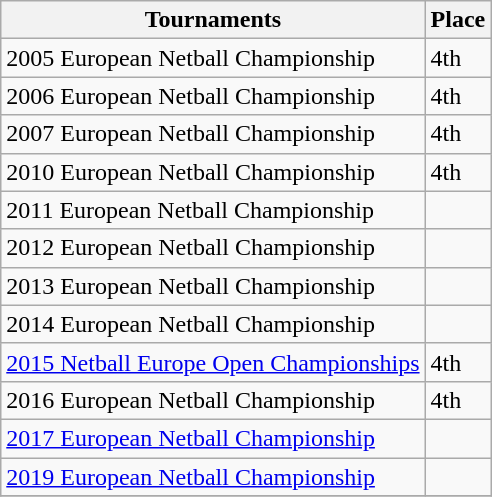<table class="wikitable collapsible">
<tr>
<th>Tournaments</th>
<th>Place</th>
</tr>
<tr>
<td>2005 European Netball Championship</td>
<td>4th</td>
</tr>
<tr>
<td>2006 European Netball Championship</td>
<td>4th</td>
</tr>
<tr>
<td>2007 European Netball Championship</td>
<td>4th</td>
</tr>
<tr>
<td>2010 European Netball Championship</td>
<td>4th</td>
</tr>
<tr>
<td>2011 European Netball Championship</td>
<td></td>
</tr>
<tr>
<td>2012 European Netball Championship</td>
<td></td>
</tr>
<tr>
<td>2013 European Netball Championship</td>
<td></td>
</tr>
<tr>
<td>2014 European Netball Championship</td>
<td></td>
</tr>
<tr>
<td><a href='#'>2015 Netball Europe Open Championships</a></td>
<td>4th</td>
</tr>
<tr>
<td>2016 European Netball Championship</td>
<td>4th</td>
</tr>
<tr>
<td><a href='#'>2017 European Netball Championship</a></td>
<td></td>
</tr>
<tr>
<td><a href='#'>2019 European Netball Championship</a></td>
<td></td>
</tr>
<tr>
</tr>
</table>
